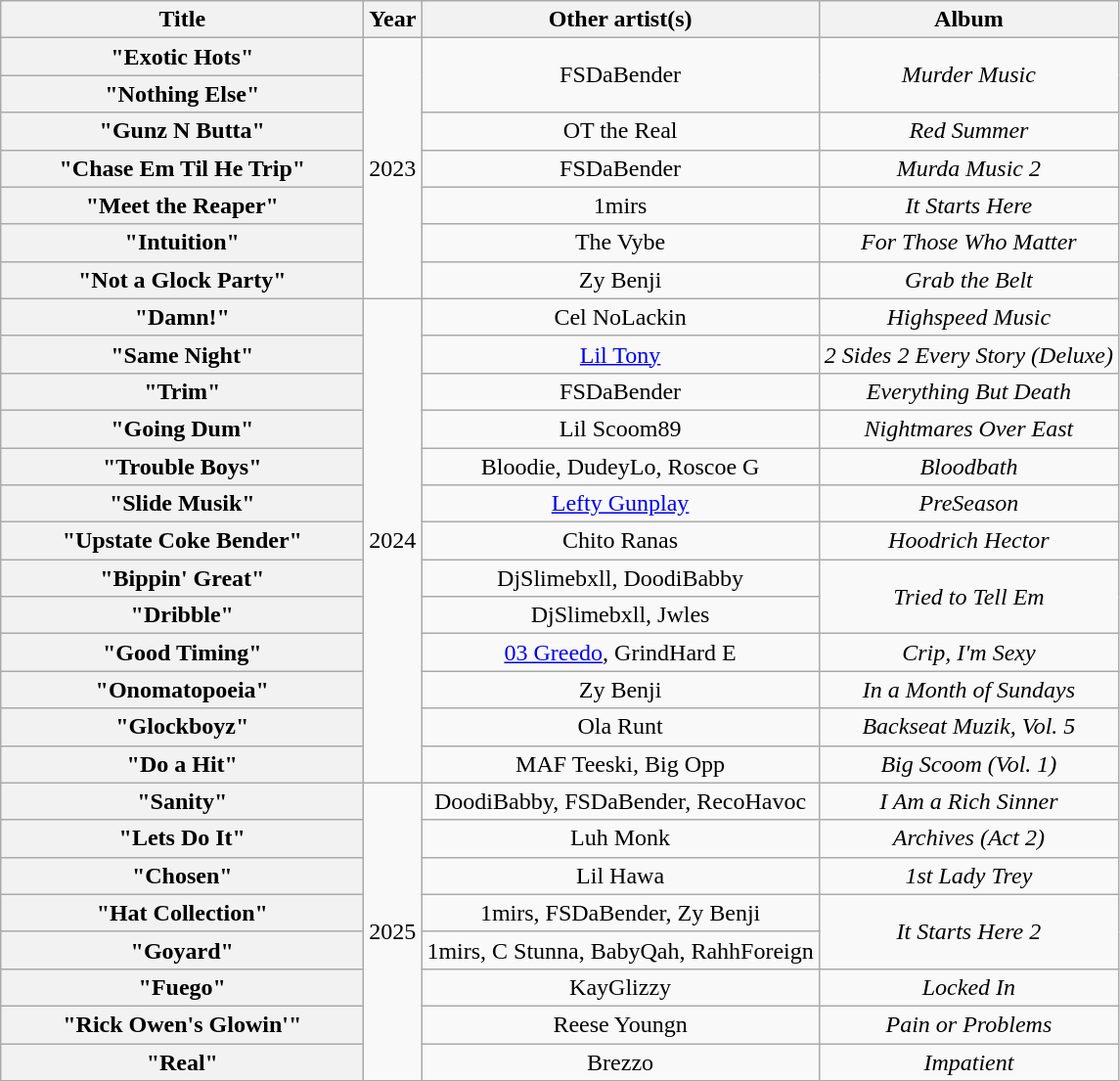<table class="wikitable plainrowheaders" style="text-align:center;">
<tr>
<th scope="col" style="width:15em;">Title</th>
<th scope="col">Year</th>
<th scope="col">Other artist(s)</th>
<th scope="col">Album</th>
</tr>
<tr>
<th scope="row">"Exotic Hots"</th>
<td rowspan="7">2023</td>
<td rowspan="2">FSDaBender</td>
<td rowspan="2"><em>Murder Music</em></td>
</tr>
<tr>
<th scope="row">"Nothing Else"</th>
</tr>
<tr>
<th scope="row">"Gunz N Butta"</th>
<td>OT the Real</td>
<td><em>Red Summer</em></td>
</tr>
<tr>
<th scope="row">"Chase Em Til He Trip"</th>
<td>FSDaBender</td>
<td><em>Murda Music 2</em></td>
</tr>
<tr>
<th scope="row">"Meet the Reaper"</th>
<td>1mirs</td>
<td><em>It Starts Here</em></td>
</tr>
<tr>
<th scope="row">"Intuition"</th>
<td>The Vybe</td>
<td><em>For Those Who Matter</em></td>
</tr>
<tr>
<th scope="row">"Not a Glock Party"</th>
<td>Zy Benji</td>
<td><em>Grab the Belt</em></td>
</tr>
<tr>
<th scope="row">"Damn!"</th>
<td rowspan="13">2024</td>
<td>Cel NoLackin</td>
<td><em>Highspeed Music</em></td>
</tr>
<tr>
<th scope="row">"Same Night"</th>
<td><a href='#'>Lil Tony</a></td>
<td><em>2 Sides 2 Every Story (Deluxe)</em></td>
</tr>
<tr>
<th scope="row">"Trim"</th>
<td>FSDaBender</td>
<td><em>Everything But Death</em></td>
</tr>
<tr>
<th scope="row">"Going Dum"</th>
<td>Lil Scoom89</td>
<td><em>Nightmares Over East</em></td>
</tr>
<tr>
<th scope="row">"Trouble Boys"</th>
<td>Bloodie, DudeyLo, Roscoe G</td>
<td><em>Bloodbath</em></td>
</tr>
<tr>
<th scope="row">"Slide Musik"</th>
<td><a href='#'>Lefty Gunplay</a></td>
<td><em>PreSeason</em></td>
</tr>
<tr>
<th scope="row">"Upstate Coke Bender"</th>
<td>Chito Ranas</td>
<td><em>Hoodrich Hector</em></td>
</tr>
<tr>
<th scope="row">"Bippin' Great"</th>
<td>DjSlimebxll, DoodiBabby</td>
<td rowspan="2"><em>Tried to Tell Em</em></td>
</tr>
<tr>
<th scope="row">"Dribble"</th>
<td>DjSlimebxll, Jwles</td>
</tr>
<tr>
<th scope="row">"Good Timing"</th>
<td><a href='#'>03 Greedo</a>, GrindHard E</td>
<td><em>Crip, I'm Sexy</em></td>
</tr>
<tr>
<th scope="row">"Onomatopoeia"</th>
<td>Zy Benji</td>
<td><em>In a Month of Sundays</em></td>
</tr>
<tr>
<th scope="row">"Glockboyz"</th>
<td>Ola Runt</td>
<td><em>Backseat Muzik, Vol. 5</em></td>
</tr>
<tr>
<th scope="row">"Do a Hit"</th>
<td>MAF Teeski, Big Opp</td>
<td><em>Big Scoom (Vol. 1)</em></td>
</tr>
<tr>
<th scope="row">"Sanity"</th>
<td rowspan="8">2025</td>
<td>DoodiBabby, FSDaBender, RecoHavoc</td>
<td><em>I Am a Rich Sinner</em></td>
</tr>
<tr>
<th scope="row">"Lets Do It"</th>
<td>Luh Monk</td>
<td><em>Archives (Act 2)</em></td>
</tr>
<tr>
<th scope="row">"Chosen"</th>
<td>Lil Hawa</td>
<td><em>1st Lady Trey</em></td>
</tr>
<tr>
<th scope="row">"Hat Collection"</th>
<td>1mirs, FSDaBender, Zy Benji</td>
<td rowspan="2"><em>It Starts Here 2</em></td>
</tr>
<tr>
<th scope="row">"Goyard"</th>
<td>1mirs, C Stunna, BabyQah, RahhForeign</td>
</tr>
<tr>
<th scope="row">"Fuego"</th>
<td>KayGlizzy</td>
<td><em>Locked In</em></td>
</tr>
<tr>
<th scope="row">"Rick Owen's Glowin'"</th>
<td>Reese Youngn</td>
<td><em>Pain or Problems</em></td>
</tr>
<tr>
<th scope="row">"Real"</th>
<td>Brezzo</td>
<td><em>Impatient</em></td>
</tr>
</table>
